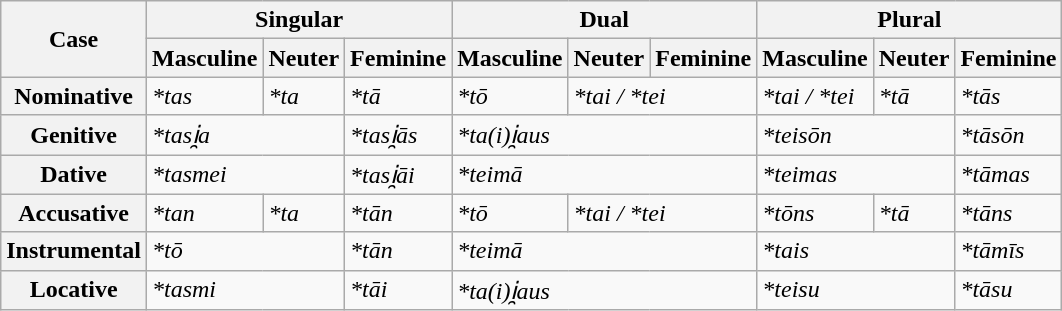<table class="wikitable">
<tr>
<th rowspan="2">Case</th>
<th colspan="3">Singular</th>
<th colspan="3">Dual</th>
<th colspan="3">Plural</th>
</tr>
<tr>
<th>Masculine</th>
<th>Neuter</th>
<th>Feminine</th>
<th>Masculine</th>
<th>Neuter</th>
<th>Feminine</th>
<th>Masculine</th>
<th>Neuter</th>
<th>Feminine</th>
</tr>
<tr>
<th>Nominative</th>
<td><em>*tas</em></td>
<td><em>*ta</em></td>
<td><em>*tā</em></td>
<td><em>*tō</em></td>
<td colspan="2"><em>*tai / *tei</em></td>
<td><em>*tai / *tei</em></td>
<td><em>*tā</em></td>
<td><em>*tās</em></td>
</tr>
<tr>
<th>Genitive</th>
<td colspan="2"><em>*tasi̯a</em></td>
<td><em>*tasi̯ās</em></td>
<td colspan="3"><em>*ta(i)i̯aus</em></td>
<td colspan="2"><em>*teisōn</em></td>
<td><em>*tāsōn</em></td>
</tr>
<tr>
<th>Dative</th>
<td colspan="2"><em>*tasmei</em></td>
<td><em>*tasi̯āi</em></td>
<td colspan="3"><em>*teimā</em></td>
<td colspan="2"><em>*teimas</em></td>
<td><em>*tāmas</em></td>
</tr>
<tr>
<th>Accusative</th>
<td><em>*tan</em></td>
<td><em>*ta</em></td>
<td><em>*tān</em></td>
<td><em>*tō</em></td>
<td colspan="2"><em>*tai / *tei</em></td>
<td><em>*tōns</em></td>
<td><em>*tā</em></td>
<td><em>*tāns</em></td>
</tr>
<tr>
<th>Instrumental</th>
<td colspan="2"><em>*tō</em></td>
<td><em>*tān</em></td>
<td colspan="3"><em>*teimā</em></td>
<td colspan="2"><em>*tais</em></td>
<td><em>*tāmīs</em></td>
</tr>
<tr>
<th>Locative</th>
<td colspan="2"><em>*tasmi</em></td>
<td><em>*tāi</em></td>
<td colspan="3"><em>*ta(i)i̯aus</em></td>
<td colspan="2"><em>*teisu</em></td>
<td><em>*tāsu</em></td>
</tr>
</table>
